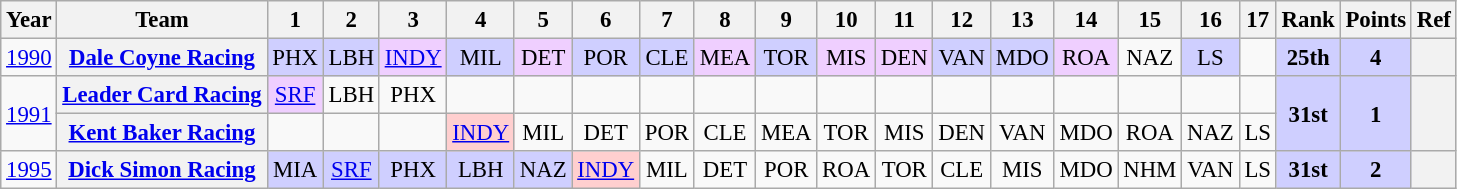<table class="wikitable" style="text-align:center; font-size:95%">
<tr>
<th>Year</th>
<th>Team</th>
<th>1</th>
<th>2</th>
<th>3</th>
<th>4</th>
<th>5</th>
<th>6</th>
<th>7</th>
<th>8</th>
<th>9</th>
<th>10</th>
<th>11</th>
<th>12</th>
<th>13</th>
<th>14</th>
<th>15</th>
<th>16</th>
<th>17</th>
<th>Rank</th>
<th>Points</th>
<th>Ref</th>
</tr>
<tr>
<td><a href='#'>1990</a></td>
<th><a href='#'>Dale Coyne Racing</a></th>
<td style="background:#CFCFFF;">PHX<br></td>
<td style="background:#CFCFFF;">LBH<br></td>
<td style="background:#EFCFFF;"><a href='#'>INDY</a><br></td>
<td style="background:#CFCFFF;">MIL<br></td>
<td style="background:#EFCFFF;">DET<br></td>
<td style="background:#CFCFFF;">POR<br></td>
<td style="background:#CFCFFF;">CLE<br></td>
<td style="background:#EFCFFF;">MEA<br></td>
<td style="background:#CFCFFF;">TOR<br></td>
<td style="background:#EFCFFF;">MIS<br></td>
<td style="background:#EFCFFF;">DEN<br></td>
<td style="background:#CFCFFF;">VAN<br></td>
<td style="background:#CFCFFF;">MDO<br></td>
<td style="background:#EFCFFF;">ROA<br></td>
<td>NAZ</td>
<td style="background:#CFCFFF;">LS<br></td>
<td></td>
<td style="background:#CFCFFF;"><strong>25th</strong></td>
<td style="background:#CFCFFF;"><strong>4</strong></td>
<th></th>
</tr>
<tr>
<td rowspan=2><a href='#'>1991</a></td>
<th><a href='#'>Leader Card Racing</a></th>
<td style="background:#EFCFFF;"><a href='#'>SRF</a><br></td>
<td>LBH</td>
<td>PHX</td>
<td></td>
<td></td>
<td></td>
<td></td>
<td></td>
<td></td>
<td></td>
<td></td>
<td></td>
<td></td>
<td></td>
<td></td>
<td></td>
<td></td>
<td rowspan=2 style="background:#CFCFFF;"><strong>31st</strong></td>
<td rowspan=2 style="background:#CFCFFF;"><strong>1</strong></td>
<th rowspan=2></th>
</tr>
<tr>
<th><a href='#'>Kent Baker Racing</a></th>
<td></td>
<td></td>
<td></td>
<td style="background:#FFCFCF;"><a href='#'>INDY</a><br></td>
<td>MIL</td>
<td>DET</td>
<td>POR</td>
<td>CLE</td>
<td>MEA</td>
<td>TOR</td>
<td>MIS</td>
<td>DEN</td>
<td>VAN</td>
<td>MDO</td>
<td>ROA</td>
<td>NAZ</td>
<td>LS</td>
</tr>
<tr>
<td><a href='#'>1995</a></td>
<th><a href='#'>Dick Simon Racing</a></th>
<td style="background:#CFCFFF;">MIA<br></td>
<td style="background:#CFCFFF;"><a href='#'>SRF</a><br></td>
<td style="background:#CFCFFF;">PHX<br></td>
<td style="background:#CFCFFF;">LBH<br></td>
<td style="background:#CFCFFF;">NAZ<br></td>
<td style="background:#FFCFCF;"><a href='#'>INDY</a><br></td>
<td>MIL</td>
<td>DET</td>
<td>POR</td>
<td>ROA</td>
<td>TOR</td>
<td>CLE</td>
<td>MIS</td>
<td>MDO</td>
<td>NHM</td>
<td>VAN</td>
<td>LS</td>
<td style="background:#CFCFFF;"><strong>31st</strong></td>
<td style="background:#CFCFFF;"><strong>2</strong></td>
<th></th>
</tr>
</table>
